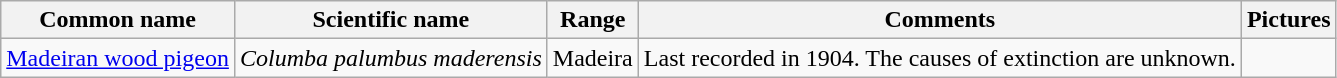<table class="wikitable">
<tr>
<th>Common name</th>
<th>Scientific name</th>
<th>Range</th>
<th class="unsortable">Comments</th>
<th class="unsortable">Pictures</th>
</tr>
<tr>
<td><a href='#'>Madeiran wood pigeon</a></td>
<td><em>Columba palumbus maderensis</em></td>
<td>Madeira</td>
<td>Last recorded in 1904. The causes of extinction are unknown.</td>
<td></td>
</tr>
</table>
